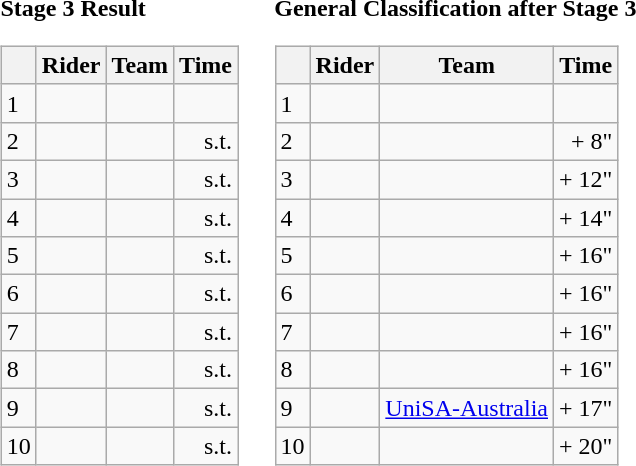<table>
<tr>
<td><strong>Stage 3 Result</strong><br><table class="wikitable">
<tr>
<th></th>
<th>Rider</th>
<th>Team</th>
<th>Time</th>
</tr>
<tr>
<td>1</td>
<td></td>
<td></td>
<td align="right"></td>
</tr>
<tr>
<td>2</td>
<td></td>
<td></td>
<td align="right">s.t.</td>
</tr>
<tr>
<td>3</td>
<td></td>
<td></td>
<td align="right">s.t.</td>
</tr>
<tr>
<td>4</td>
<td></td>
<td></td>
<td align="right">s.t.</td>
</tr>
<tr>
<td>5</td>
<td></td>
<td></td>
<td align="right">s.t.</td>
</tr>
<tr>
<td>6</td>
<td></td>
<td></td>
<td align="right">s.t.</td>
</tr>
<tr>
<td>7</td>
<td></td>
<td></td>
<td align="right">s.t.</td>
</tr>
<tr>
<td>8</td>
<td></td>
<td></td>
<td align="right">s.t.</td>
</tr>
<tr>
<td>9</td>
<td></td>
<td></td>
<td align="right">s.t.</td>
</tr>
<tr>
<td>10</td>
<td></td>
<td></td>
<td align="right">s.t.</td>
</tr>
</table>
</td>
<td></td>
<td><strong>General Classification after Stage 3</strong><br><table class="wikitable">
<tr>
<th></th>
<th>Rider</th>
<th>Team</th>
<th>Time</th>
</tr>
<tr>
<td>1</td>
<td> </td>
<td></td>
<td align="right"></td>
</tr>
<tr>
<td>2</td>
<td></td>
<td></td>
<td align="right">+ 8"</td>
</tr>
<tr>
<td>3</td>
<td> </td>
<td></td>
<td align="right">+ 12"</td>
</tr>
<tr>
<td>4</td>
<td> </td>
<td></td>
<td align="right">+ 14"</td>
</tr>
<tr>
<td>5</td>
<td></td>
<td></td>
<td align="right">+ 16"</td>
</tr>
<tr>
<td>6</td>
<td></td>
<td></td>
<td align="right">+ 16"</td>
</tr>
<tr>
<td>7</td>
<td></td>
<td></td>
<td align="right">+ 16"</td>
</tr>
<tr>
<td>8</td>
<td></td>
<td></td>
<td align="right">+ 16"</td>
</tr>
<tr>
<td>9</td>
<td></td>
<td><a href='#'>UniSA-Australia</a></td>
<td align="right">+ 17"</td>
</tr>
<tr>
<td>10</td>
<td></td>
<td></td>
<td align="right">+ 20"</td>
</tr>
</table>
</td>
</tr>
</table>
